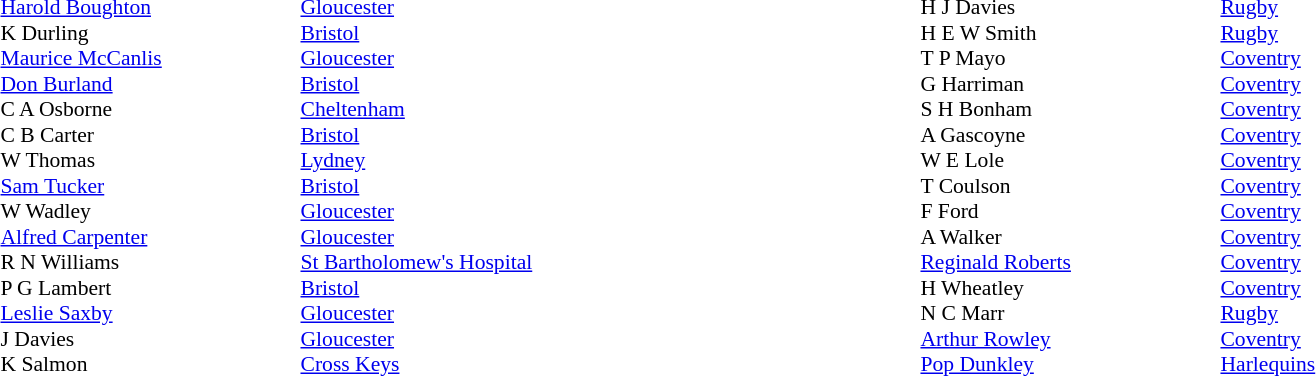<table width="80%">
<tr>
<td valign="top" width="50%"><br><table style="font-size: 90%" cellspacing="0" cellpadding="0">
<tr>
<th width="20"></th>
<th width="200"></th>
</tr>
<tr>
<td></td>
<td><a href='#'>Harold Boughton</a></td>
<td><a href='#'>Gloucester</a></td>
</tr>
<tr>
<td></td>
<td>K Durling</td>
<td><a href='#'>Bristol</a></td>
</tr>
<tr>
<td></td>
<td><a href='#'>Maurice McCanlis</a></td>
<td><a href='#'>Gloucester</a></td>
</tr>
<tr>
<td></td>
<td><a href='#'>Don Burland</a></td>
<td><a href='#'>Bristol</a></td>
</tr>
<tr>
<td></td>
<td>C A Osborne</td>
<td><a href='#'>Cheltenham</a></td>
</tr>
<tr>
<td></td>
<td>C B Carter</td>
<td><a href='#'>Bristol</a></td>
</tr>
<tr>
<td></td>
<td>W Thomas</td>
<td><a href='#'>Lydney</a></td>
</tr>
<tr>
<td></td>
<td><a href='#'>Sam Tucker</a></td>
<td><a href='#'>Bristol</a></td>
</tr>
<tr>
<td></td>
<td>W Wadley</td>
<td><a href='#'>Gloucester</a></td>
</tr>
<tr>
<td></td>
<td><a href='#'>Alfred Carpenter</a></td>
<td><a href='#'>Gloucester</a></td>
</tr>
<tr>
<td></td>
<td>R N Williams</td>
<td><a href='#'>St Bartholomew's Hospital</a></td>
</tr>
<tr>
<td></td>
<td>P G Lambert</td>
<td><a href='#'>Bristol</a></td>
</tr>
<tr>
<td></td>
<td><a href='#'>Leslie Saxby</a></td>
<td><a href='#'>Gloucester</a></td>
</tr>
<tr>
<td></td>
<td>J Davies</td>
<td><a href='#'>Gloucester</a></td>
</tr>
<tr>
<td></td>
<td>K Salmon</td>
<td><a href='#'>Cross Keys</a></td>
</tr>
<tr>
</tr>
</table>
</td>
<td valign="top" width="50%"><br><table style="font-size: 90%" cellspacing="0" cellpadding="0" align="center">
<tr>
<th width="20"></th>
<th width="200"></th>
</tr>
<tr>
<td></td>
<td>H J Davies</td>
<td><a href='#'>Rugby</a></td>
</tr>
<tr>
<td></td>
<td>H E W Smith</td>
<td><a href='#'>Rugby</a></td>
</tr>
<tr>
<td></td>
<td>T P Mayo</td>
<td><a href='#'>Coventry</a></td>
</tr>
<tr>
<td></td>
<td>G Harriman</td>
<td><a href='#'>Coventry</a></td>
</tr>
<tr>
<td></td>
<td>S H Bonham</td>
<td><a href='#'>Coventry</a></td>
</tr>
<tr>
<td></td>
<td>A Gascoyne</td>
<td><a href='#'>Coventry</a></td>
</tr>
<tr>
<td></td>
<td>W E Lole</td>
<td><a href='#'>Coventry</a></td>
</tr>
<tr>
<td></td>
<td>T Coulson</td>
<td><a href='#'>Coventry</a></td>
</tr>
<tr>
<td></td>
<td>F Ford</td>
<td><a href='#'>Coventry</a></td>
</tr>
<tr>
<td></td>
<td>A Walker</td>
<td><a href='#'>Coventry</a></td>
</tr>
<tr>
<td></td>
<td><a href='#'>Reginald Roberts</a></td>
<td><a href='#'>Coventry</a></td>
</tr>
<tr>
<td></td>
<td>H Wheatley</td>
<td><a href='#'>Coventry</a></td>
</tr>
<tr>
<td></td>
<td>N C Marr</td>
<td><a href='#'>Rugby</a></td>
</tr>
<tr>
<td></td>
<td><a href='#'>Arthur Rowley</a></td>
<td><a href='#'>Coventry</a></td>
</tr>
<tr>
<td></td>
<td><a href='#'>Pop Dunkley</a></td>
<td><a href='#'>Harlequins</a></td>
</tr>
<tr>
</tr>
</table>
</td>
</tr>
</table>
